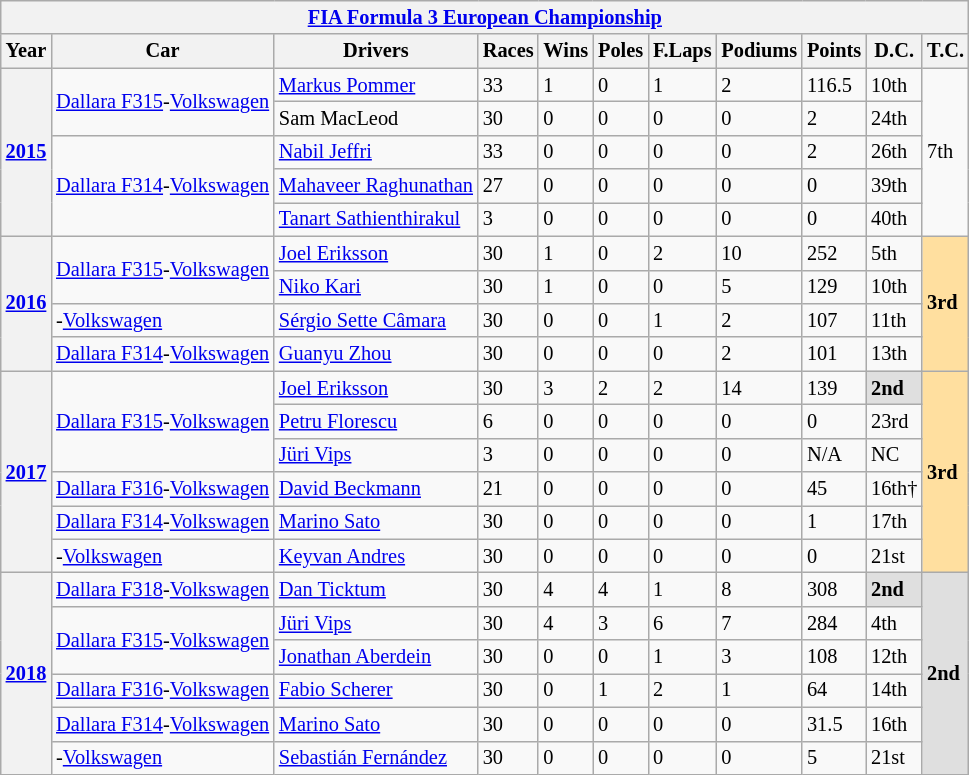<table class="wikitable" style="font-size:85%">
<tr>
<th colspan="11" align="center"><a href='#'>FIA Formula 3 European Championship</a></th>
</tr>
<tr>
<th>Year</th>
<th>Car</th>
<th>Drivers</th>
<th>Races</th>
<th>Wins</th>
<th>Poles</th>
<th>F.Laps</th>
<th>Podiums</th>
<th>Points</th>
<th>D.C.</th>
<th>T.C.</th>
</tr>
<tr>
<th rowspan=5><a href='#'>2015</a></th>
<td rowspan=2><a href='#'>Dallara F315</a>-<a href='#'>Volkswagen</a></td>
<td> <a href='#'>Markus Pommer</a></td>
<td>33</td>
<td>1</td>
<td>0</td>
<td>1</td>
<td>2</td>
<td>116.5</td>
<td>10th</td>
<td rowspan=5>7th</td>
</tr>
<tr>
<td> Sam MacLeod</td>
<td>30</td>
<td>0</td>
<td>0</td>
<td>0</td>
<td>0</td>
<td>2</td>
<td>24th</td>
</tr>
<tr>
<td rowspan=3><a href='#'>Dallara F314</a>-<a href='#'>Volkswagen</a></td>
<td> <a href='#'>Nabil Jeffri</a></td>
<td>33</td>
<td>0</td>
<td>0</td>
<td>0</td>
<td>0</td>
<td>2</td>
<td>26th</td>
</tr>
<tr>
<td> <a href='#'>Mahaveer Raghunathan</a></td>
<td>27</td>
<td>0</td>
<td>0</td>
<td>0</td>
<td>0</td>
<td>0</td>
<td>39th</td>
</tr>
<tr>
<td> <a href='#'>Tanart Sathienthirakul</a></td>
<td>3</td>
<td>0</td>
<td>0</td>
<td>0</td>
<td>0</td>
<td>0</td>
<td>40th</td>
</tr>
<tr>
<th rowspan=4><a href='#'>2016</a></th>
<td rowspan=2><a href='#'>Dallara F315</a>-<a href='#'>Volkswagen</a></td>
<td> <a href='#'>Joel Eriksson</a></td>
<td>30</td>
<td>1</td>
<td>0</td>
<td>2</td>
<td>10</td>
<td>252</td>
<td>5th</td>
<td rowspan=4 style="background:#FFDF9F;"><strong>3rd</strong></td>
</tr>
<tr>
<td> <a href='#'>Niko Kari</a></td>
<td>30</td>
<td>1</td>
<td>0</td>
<td>0</td>
<td>5</td>
<td>129</td>
<td>10th</td>
</tr>
<tr>
<td>-<a href='#'>Volkswagen</a></td>
<td> <a href='#'>Sérgio Sette Câmara</a></td>
<td>30</td>
<td>0</td>
<td>0</td>
<td>1</td>
<td>2</td>
<td>107</td>
<td>11th</td>
</tr>
<tr>
<td><a href='#'>Dallara F314</a>-<a href='#'>Volkswagen</a></td>
<td> <a href='#'>Guanyu Zhou</a></td>
<td>30</td>
<td>0</td>
<td>0</td>
<td>0</td>
<td>2</td>
<td>101</td>
<td>13th</td>
</tr>
<tr>
<th rowspan=6><a href='#'>2017</a></th>
<td rowspan=3><a href='#'>Dallara F315</a>-<a href='#'>Volkswagen</a></td>
<td> <a href='#'>Joel Eriksson</a></td>
<td>30</td>
<td>3</td>
<td>2</td>
<td>2</td>
<td>14</td>
<td>139</td>
<td style="background:#DFDFDF;"><strong>2nd</strong></td>
<td rowspan=6 style="background:#FFDF9F;"><strong>3rd</strong></td>
</tr>
<tr>
<td> <a href='#'>Petru Florescu</a></td>
<td>6</td>
<td>0</td>
<td>0</td>
<td>0</td>
<td>0</td>
<td>0</td>
<td>23rd</td>
</tr>
<tr>
<td> <a href='#'>Jüri Vips</a></td>
<td>3</td>
<td>0</td>
<td>0</td>
<td>0</td>
<td>0</td>
<td>N/A</td>
<td>NC</td>
</tr>
<tr>
<td><a href='#'>Dallara F316</a>-<a href='#'>Volkswagen</a></td>
<td> <a href='#'>David Beckmann</a></td>
<td>21</td>
<td>0</td>
<td>0</td>
<td>0</td>
<td>0</td>
<td>45</td>
<td>16th†</td>
</tr>
<tr>
<td><a href='#'>Dallara F314</a>-<a href='#'>Volkswagen</a></td>
<td> <a href='#'>Marino Sato</a></td>
<td>30</td>
<td>0</td>
<td>0</td>
<td>0</td>
<td>0</td>
<td>1</td>
<td>17th</td>
</tr>
<tr>
<td>-<a href='#'>Volkswagen</a></td>
<td> <a href='#'>Keyvan Andres</a></td>
<td>30</td>
<td>0</td>
<td>0</td>
<td>0</td>
<td>0</td>
<td>0</td>
<td>21st</td>
</tr>
<tr>
<th rowspan=6><a href='#'>2018</a></th>
<td><a href='#'>Dallara F318</a>-<a href='#'>Volkswagen</a></td>
<td> <a href='#'>Dan Ticktum</a></td>
<td>30</td>
<td>4</td>
<td>4</td>
<td>1</td>
<td>8</td>
<td>308</td>
<td style="background:#DFDFDF;"><strong>2nd</strong></td>
<td rowspan=6 style="background:#DFDFDF;"><strong>2nd</strong></td>
</tr>
<tr>
<td rowspan="2"><a href='#'>Dallara F315</a>-<a href='#'>Volkswagen</a></td>
<td> <a href='#'>Jüri Vips</a></td>
<td>30</td>
<td>4</td>
<td>3</td>
<td>6</td>
<td>7</td>
<td>284</td>
<td>4th</td>
</tr>
<tr>
<td> <a href='#'>Jonathan Aberdein</a></td>
<td>30</td>
<td>0</td>
<td>0</td>
<td>1</td>
<td>3</td>
<td>108</td>
<td>12th</td>
</tr>
<tr>
<td><a href='#'>Dallara F316</a>-<a href='#'>Volkswagen</a></td>
<td> <a href='#'>Fabio Scherer</a></td>
<td>30</td>
<td>0</td>
<td>1</td>
<td>2</td>
<td>1</td>
<td>64</td>
<td>14th</td>
</tr>
<tr>
<td><a href='#'>Dallara F314</a>-<a href='#'>Volkswagen</a></td>
<td> <a href='#'>Marino Sato</a></td>
<td>30</td>
<td>0</td>
<td>0</td>
<td>0</td>
<td>0</td>
<td>31.5</td>
<td>16th</td>
</tr>
<tr>
<td>-<a href='#'>Volkswagen</a></td>
<td> <a href='#'>Sebastián Fernández</a></td>
<td>30</td>
<td>0</td>
<td>0</td>
<td>0</td>
<td>0</td>
<td>5</td>
<td>21st</td>
</tr>
</table>
